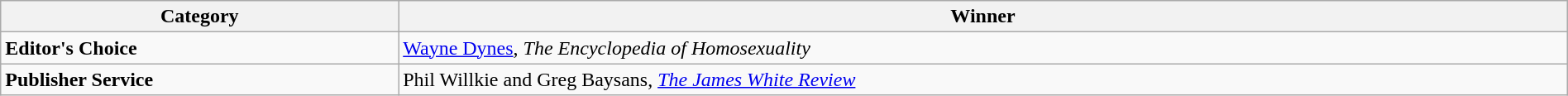<table class="wikitable" width="100%">
<tr>
<th>Category</th>
<th>Winner</th>
</tr>
<tr>
<td><strong>Editor's Choice</strong></td>
<td><a href='#'>Wayne Dynes</a>, <em>The Encyclopedia of Homosexuality</em></td>
</tr>
<tr>
<td><strong>Publisher Service</strong></td>
<td>Phil Willkie and Greg Baysans, <em><a href='#'>The James White Review</a></em></td>
</tr>
</table>
